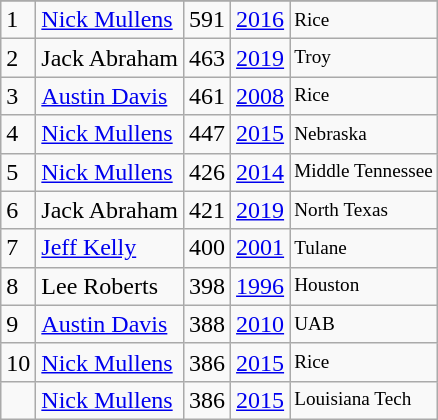<table class="wikitable">
<tr>
</tr>
<tr>
<td>1</td>
<td><a href='#'>Nick Mullens</a></td>
<td>591</td>
<td><a href='#'>2016</a></td>
<td style="font-size:80%;">Rice</td>
</tr>
<tr>
<td>2</td>
<td>Jack Abraham</td>
<td>463</td>
<td><a href='#'>2019</a></td>
<td style="font-size:80%;">Troy</td>
</tr>
<tr>
<td>3</td>
<td><a href='#'>Austin Davis</a></td>
<td>461</td>
<td><a href='#'>2008</a></td>
<td style="font-size:80%;">Rice</td>
</tr>
<tr>
<td>4</td>
<td><a href='#'>Nick Mullens</a></td>
<td>447</td>
<td><a href='#'>2015</a></td>
<td style="font-size:80%;">Nebraska</td>
</tr>
<tr>
<td>5</td>
<td><a href='#'>Nick Mullens</a></td>
<td>426</td>
<td><a href='#'>2014</a></td>
<td style="font-size:80%;">Middle Tennessee</td>
</tr>
<tr>
<td>6</td>
<td>Jack Abraham</td>
<td>421</td>
<td><a href='#'>2019</a></td>
<td style="font-size:80%;">North Texas</td>
</tr>
<tr>
<td>7</td>
<td><a href='#'>Jeff Kelly</a></td>
<td>400</td>
<td><a href='#'>2001</a></td>
<td style="font-size:80%;">Tulane</td>
</tr>
<tr>
<td>8</td>
<td>Lee Roberts</td>
<td>398</td>
<td><a href='#'>1996</a></td>
<td style="font-size:80%;">Houston</td>
</tr>
<tr>
<td>9</td>
<td><a href='#'>Austin Davis</a></td>
<td>388</td>
<td><a href='#'>2010</a></td>
<td style="font-size:80%;">UAB</td>
</tr>
<tr>
<td>10</td>
<td><a href='#'>Nick Mullens</a></td>
<td>386</td>
<td><a href='#'>2015</a></td>
<td style="font-size:80%;">Rice</td>
</tr>
<tr>
<td></td>
<td><a href='#'>Nick Mullens</a></td>
<td>386</td>
<td><a href='#'>2015</a></td>
<td style="font-size:80%;">Louisiana Tech</td>
</tr>
</table>
